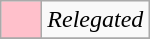<table class="wikitable">
<tr>
<td style="background: #ffc0cb" width="20"></td>
<td><em>Relegated</em></td>
</tr>
<tr>
</tr>
</table>
